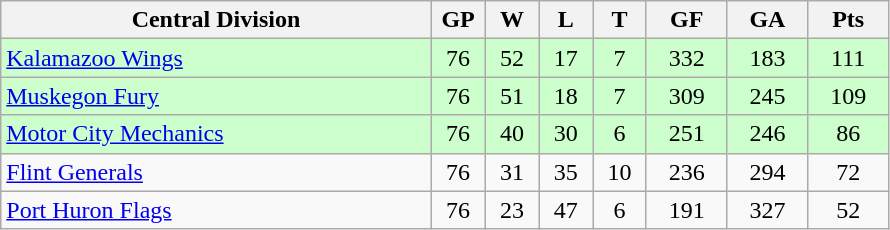<table class="wikitable">
<tr>
<th width="40%" bgcolor="#e0e0e0">Central Division</th>
<th width="5%" bgcolor="#e0e0e0">GP</th>
<th width="5%" bgcolor="#e0e0e0">W</th>
<th width="5%" bgcolor="#e0e0e0">L</th>
<th width="5%" bgcolor="#e0e0e0">T</th>
<th width="7.5%" bgcolor="#e0e0e0">GF</th>
<th width="7.5%" bgcolor="#e0e0e0">GA</th>
<th width="7.5%" bgcolor="#e0e0e0">Pts</th>
</tr>
<tr align="center" bgcolor="#CCFFCC">
<td align="left"><a href='#'>Kalamazoo Wings</a></td>
<td>76</td>
<td>52</td>
<td>17</td>
<td>7</td>
<td>332</td>
<td>183</td>
<td>111</td>
</tr>
<tr align="center" bgcolor="#CCFFCC">
<td align="left"><a href='#'>Muskegon Fury</a></td>
<td>76</td>
<td>51</td>
<td>18</td>
<td>7</td>
<td>309</td>
<td>245</td>
<td>109</td>
</tr>
<tr align="center" bgcolor="#CCFFCC">
<td align="left"><a href='#'>Motor City Mechanics</a></td>
<td>76</td>
<td>40</td>
<td>30</td>
<td>6</td>
<td>251</td>
<td>246</td>
<td>86</td>
</tr>
<tr align="center">
<td align="left"><a href='#'>Flint Generals</a></td>
<td>76</td>
<td>31</td>
<td>35</td>
<td>10</td>
<td>236</td>
<td>294</td>
<td>72</td>
</tr>
<tr align="center">
<td align="left"><a href='#'>Port Huron Flags</a></td>
<td>76</td>
<td>23</td>
<td>47</td>
<td>6</td>
<td>191</td>
<td>327</td>
<td>52</td>
</tr>
</table>
